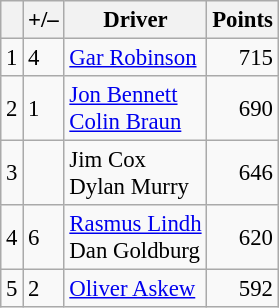<table class="wikitable" style="font-size: 95%;">
<tr>
<th scope="col"></th>
<th scope="col">+/–</th>
<th scope="col">Driver</th>
<th scope="col">Points</th>
</tr>
<tr>
<td align=center>1</td>
<td align="left"> 4</td>
<td> <a href='#'>Gar Robinson</a></td>
<td align=right>715</td>
</tr>
<tr>
<td align=center>2</td>
<td align="left"> 1</td>
<td> <a href='#'>Jon Bennett</a><br> <a href='#'>Colin Braun</a></td>
<td align=right>690</td>
</tr>
<tr>
<td align=center>3</td>
<td align="left"></td>
<td> Jim Cox<br> Dylan Murry</td>
<td align=right>646</td>
</tr>
<tr>
<td align=center>4</td>
<td align="left"> 6</td>
<td> <a href='#'>Rasmus Lindh</a><br> Dan Goldburg</td>
<td align=right>620</td>
</tr>
<tr>
<td align=center>5</td>
<td align="left"> 2</td>
<td> <a href='#'>Oliver Askew</a></td>
<td align=right>592</td>
</tr>
</table>
